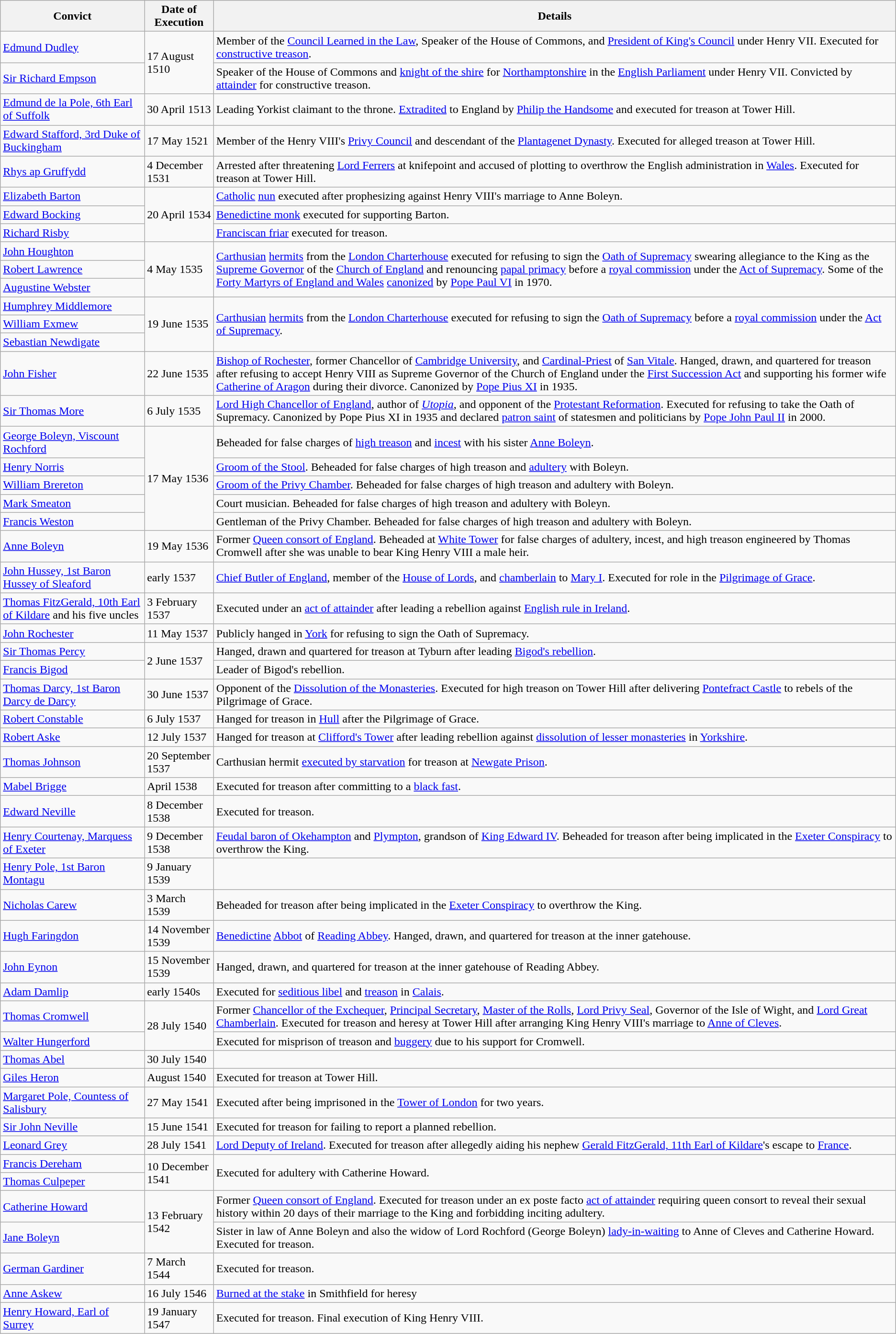<table class="wikitable">
<tr>
<th>Convict</th>
<th>Date of Execution</th>
<th>Details</th>
</tr>
<tr>
<td><a href='#'>Edmund Dudley</a></td>
<td rowspan="2">17 August 1510</td>
<td>Member of the <a href='#'>Council Learned in the Law</a>, Speaker of the House of Commons, and <a href='#'>President of King's Council</a> under Henry VII. Executed for <a href='#'>constructive treason</a>.</td>
</tr>
<tr>
<td><a href='#'>Sir Richard Empson</a></td>
<td>Speaker of the House of Commons and <a href='#'>knight of the shire</a> for <a href='#'>Northamptonshire</a> in the <a href='#'>English Parliament</a> under Henry VII. Convicted by <a href='#'>attainder</a> for constructive treason.</td>
</tr>
<tr>
<td><a href='#'>Edmund de la Pole, 6th Earl of Suffolk</a></td>
<td>30 April 1513</td>
<td>Leading Yorkist claimant to the throne. <a href='#'>Extradited</a> to England by <a href='#'>Philip the Handsome</a> and executed for treason at Tower Hill.</td>
</tr>
<tr>
<td><a href='#'>Edward Stafford, 3rd Duke of Buckingham</a></td>
<td>17 May 1521</td>
<td>Member of the Henry VIII's <a href='#'>Privy Council</a> and descendant of the <a href='#'>Plantagenet Dynasty</a>. Executed for alleged treason at Tower Hill.</td>
</tr>
<tr>
<td><a href='#'>Rhys ap Gruffydd</a></td>
<td>4 December 1531</td>
<td>Arrested after threatening <a href='#'>Lord Ferrers</a> at knifepoint and accused of plotting to overthrow the English administration in <a href='#'>Wales</a>. Executed for treason at Tower Hill.</td>
</tr>
<tr>
<td><a href='#'>Elizabeth Barton</a></td>
<td rowspan="3">20 April 1534</td>
<td><a href='#'>Catholic</a> <a href='#'>nun</a> executed after prophesizing against Henry VIII's marriage to Anne Boleyn.</td>
</tr>
<tr>
<td><a href='#'>Edward Bocking</a></td>
<td><a href='#'>Benedictine monk</a> executed for supporting Barton.</td>
</tr>
<tr>
<td><a href='#'>Richard Risby</a></td>
<td><a href='#'>Franciscan friar</a> executed for treason.</td>
</tr>
<tr>
<td><a href='#'>John Houghton</a></td>
<td rowspan="3">4 May 1535</td>
<td rowspan="3"><a href='#'>Carthusian</a> <a href='#'>hermits</a> from the <a href='#'>London Charterhouse</a> executed for refusing to sign the <a href='#'>Oath of Supremacy</a> swearing allegiance to the King as the <a href='#'>Supreme Governor</a> of the <a href='#'>Church of England</a> and renouncing <a href='#'>papal primacy</a> before a <a href='#'>royal commission</a> under the <a href='#'>Act of Supremacy</a>. Some of the <a href='#'>Forty Martyrs of England and Wales</a> <a href='#'>canonized</a> by <a href='#'>Pope Paul VI</a> in 1970.</td>
</tr>
<tr>
<td><a href='#'>Robert Lawrence</a></td>
</tr>
<tr>
<td><a href='#'>Augustine Webster</a></td>
</tr>
<tr>
<td><a href='#'>Humphrey Middlemore</a></td>
<td rowspan="3">19 June 1535</td>
<td rowspan="3"><a href='#'>Carthusian</a> <a href='#'>hermits</a> from the <a href='#'>London Charterhouse</a> executed for refusing to sign the <a href='#'>Oath of Supremacy</a> before a <a href='#'>royal commission</a> under the <a href='#'>Act of Supremacy</a>.</td>
</tr>
<tr>
<td><a href='#'>William Exmew</a></td>
</tr>
<tr>
<td><a href='#'>Sebastian Newdigate</a></td>
</tr>
<tr>
<td><a href='#'>John Fisher</a></td>
<td>22 June 1535</td>
<td><a href='#'>Bishop of Rochester</a>, former Chancellor of <a href='#'>Cambridge University</a>, and <a href='#'>Cardinal-Priest</a> of <a href='#'>San Vitale</a>. Hanged, drawn, and quartered for treason after refusing to accept Henry VIII as Supreme Governor of the Church of England under the <a href='#'>First Succession Act</a> and supporting his former wife <a href='#'>Catherine of Aragon</a> during their divorce. Canonized by <a href='#'>Pope Pius XI</a> in 1935.</td>
</tr>
<tr>
<td><a href='#'>Sir Thomas More</a></td>
<td>6 July 1535</td>
<td><a href='#'>Lord High Chancellor of England</a>, author of <em><a href='#'>Utopia</a></em>, and opponent of the <a href='#'>Protestant Reformation</a>. Executed for refusing to take the Oath of Supremacy. Canonized by Pope Pius XI in 1935 and declared <a href='#'>patron saint</a> of statesmen and politicians by <a href='#'>Pope John Paul II</a> in 2000.</td>
</tr>
<tr>
<td><a href='#'>George Boleyn, Viscount Rochford</a></td>
<td rowspan="5">17 May 1536</td>
<td>Beheaded for false charges of <a href='#'>high treason</a> and <a href='#'>incest</a> with his sister <a href='#'>Anne Boleyn</a>.</td>
</tr>
<tr>
<td><a href='#'>Henry Norris</a></td>
<td><a href='#'>Groom of the Stool</a>. Beheaded for false charges of high treason and <a href='#'>adultery</a> with Boleyn.</td>
</tr>
<tr>
<td><a href='#'>William Brereton</a></td>
<td><a href='#'>Groom of the Privy Chamber</a>. Beheaded for false charges of high treason and adultery with Boleyn.</td>
</tr>
<tr>
<td><a href='#'>Mark Smeaton</a></td>
<td>Court musician. Beheaded for false charges of high treason and adultery with Boleyn.</td>
</tr>
<tr>
<td><a href='#'>Francis Weston</a></td>
<td>Gentleman of the Privy Chamber. Beheaded for false charges of high treason and adultery with Boleyn.</td>
</tr>
<tr>
<td><a href='#'>Anne Boleyn</a></td>
<td>19 May 1536</td>
<td>Former <a href='#'>Queen consort of England</a>. Beheaded at <a href='#'>White Tower</a> for false charges of adultery, incest, and high treason engineered by Thomas Cromwell after she was unable to bear King Henry VIII a male heir.</td>
</tr>
<tr>
<td><a href='#'>John Hussey, 1st Baron Hussey of Sleaford</a></td>
<td>early 1537</td>
<td><a href='#'>Chief Butler of England</a>, member of the <a href='#'>House of Lords</a>, and <a href='#'>chamberlain</a> to <a href='#'>Mary I</a>. Executed for role in the <a href='#'>Pilgrimage of Grace</a>.</td>
</tr>
<tr>
<td><a href='#'>Thomas FitzGerald, 10th Earl of Kildare</a> and his five uncles</td>
<td>3 February 1537</td>
<td>Executed under an <a href='#'>act of attainder</a> after leading a rebellion against <a href='#'>English rule in Ireland</a>.</td>
</tr>
<tr>
<td><a href='#'>John Rochester</a></td>
<td>11 May 1537</td>
<td>Publicly hanged in <a href='#'>York</a> for refusing to sign the Oath of Supremacy.</td>
</tr>
<tr>
<td><a href='#'>Sir Thomas Percy</a></td>
<td rowspan="2">2 June 1537</td>
<td>Hanged, drawn and quartered for treason at Tyburn after leading <a href='#'>Bigod's rebellion</a>.</td>
</tr>
<tr>
<td><a href='#'>Francis Bigod</a></td>
<td>Leader of Bigod's rebellion.</td>
</tr>
<tr>
<td><a href='#'>Thomas Darcy, 1st Baron Darcy de Darcy</a></td>
<td>30 June 1537</td>
<td>Opponent of the <a href='#'>Dissolution of the Monasteries</a>. Executed for high treason on Tower Hill after delivering <a href='#'>Pontefract Castle</a> to rebels of the Pilgrimage of Grace.</td>
</tr>
<tr>
<td><a href='#'>Robert Constable</a></td>
<td>6 July 1537</td>
<td>Hanged for treason in <a href='#'>Hull</a> after the Pilgrimage of Grace.</td>
</tr>
<tr>
<td><a href='#'>Robert Aske</a></td>
<td>12 July 1537</td>
<td>Hanged for treason at <a href='#'>Clifford's Tower</a> after leading rebellion against <a href='#'>dissolution of lesser monasteries</a> in <a href='#'>Yorkshire</a>.</td>
</tr>
<tr>
<td><a href='#'>Thomas Johnson</a></td>
<td>20 September 1537</td>
<td>Carthusian hermit <a href='#'>executed by starvation</a> for treason at <a href='#'>Newgate Prison</a>.</td>
</tr>
<tr>
<td><a href='#'>Mabel Brigge</a></td>
<td>April 1538</td>
<td>Executed for treason after committing to a <a href='#'>black fast</a>.</td>
</tr>
<tr>
<td><a href='#'>Edward Neville</a></td>
<td>8 December 1538</td>
<td>Executed for treason.</td>
</tr>
<tr>
<td><a href='#'>Henry Courtenay, Marquess of Exeter</a></td>
<td>9 December 1538</td>
<td><a href='#'>Feudal baron of Okehampton</a> and <a href='#'>Plympton</a>, grandson of <a href='#'>King Edward IV</a>. Beheaded for treason after being implicated in the <a href='#'>Exeter Conspiracy</a> to overthrow the King.</td>
</tr>
<tr>
<td><a href='#'>Henry Pole, 1st Baron Montagu</a></td>
<td>9 January 1539</td>
<td></td>
</tr>
<tr>
<td><a href='#'>Nicholas Carew</a></td>
<td>3 March 1539</td>
<td>Beheaded for treason after being implicated in the <a href='#'>Exeter Conspiracy</a> to overthrow the King.</td>
</tr>
<tr>
<td><a href='#'>Hugh Faringdon</a></td>
<td>14 November 1539</td>
<td><a href='#'>Benedictine</a> <a href='#'>Abbot</a> of <a href='#'>Reading Abbey</a>. Hanged, drawn, and quartered for treason at the inner gatehouse.</td>
</tr>
<tr>
<td><a href='#'>John Eynon</a></td>
<td>15 November 1539</td>
<td>Hanged, drawn, and quartered for treason at the inner gatehouse of Reading Abbey.</td>
</tr>
<tr>
<td><a href='#'>Adam Damlip</a></td>
<td>early 1540s</td>
<td>Executed for <a href='#'>seditious libel</a> and <a href='#'>treason</a> in <a href='#'>Calais</a>.</td>
</tr>
<tr>
<td><a href='#'>Thomas Cromwell</a></td>
<td rowspan="2">28 July 1540</td>
<td>Former <a href='#'>Chancellor of the Exchequer</a>, <a href='#'>Principal Secretary</a>, <a href='#'>Master of the Rolls</a>, <a href='#'>Lord Privy Seal</a>, Governor of the Isle of Wight, and <a href='#'>Lord Great Chamberlain</a>. Executed for treason and heresy at Tower Hill after arranging King Henry VIII's marriage to <a href='#'>Anne of Cleves</a>.</td>
</tr>
<tr>
<td><a href='#'>Walter Hungerford</a></td>
<td>Executed for misprison of treason and <a href='#'>buggery</a> due to his support for Cromwell.</td>
</tr>
<tr>
<td><a href='#'>Thomas Abel</a></td>
<td>30 July 1540</td>
<td></td>
</tr>
<tr>
<td><a href='#'>Giles Heron</a></td>
<td>August 1540</td>
<td>Executed for treason at Tower Hill.</td>
</tr>
<tr>
<td><a href='#'>Margaret Pole, Countess of Salisbury</a></td>
<td>27 May 1541</td>
<td>Executed after being imprisoned in the <a href='#'>Tower of London</a> for two years.</td>
</tr>
<tr>
<td><a href='#'>Sir John Neville</a></td>
<td>15 June 1541</td>
<td>Executed for treason for failing to report a planned rebellion.</td>
</tr>
<tr>
<td><a href='#'>Leonard Grey</a></td>
<td>28 July 1541</td>
<td><a href='#'>Lord Deputy of Ireland</a>. Executed for treason after allegedly aiding his nephew <a href='#'>Gerald FitzGerald, 11th Earl of Kildare</a>'s escape to <a href='#'>France</a>.</td>
</tr>
<tr>
<td><a href='#'>Francis Dereham</a></td>
<td rowspan="2">10 December 1541</td>
<td rowspan="2">Executed for adultery with Catherine Howard.</td>
</tr>
<tr>
<td><a href='#'>Thomas Culpeper</a></td>
</tr>
<tr>
<td><a href='#'>Catherine Howard</a></td>
<td rowspan="2">13 February 1542</td>
<td>Former <a href='#'>Queen consort of England</a>. Executed for treason under an ex poste facto <a href='#'>act of attainder</a> requiring queen consort to reveal their sexual history within 20 days of their marriage to the King and forbidding inciting adultery.</td>
</tr>
<tr>
<td><a href='#'>Jane Boleyn</a></td>
<td>Sister in law of Anne Boleyn and also the widow of Lord Rochford (George Boleyn) <a href='#'>lady-in-waiting</a> to Anne of Cleves and Catherine Howard. Executed for treason.</td>
</tr>
<tr>
<td><a href='#'>German Gardiner</a></td>
<td>7 March 1544</td>
<td>Executed for treason.</td>
</tr>
<tr>
<td><a href='#'>Anne Askew</a></td>
<td>16 July 1546</td>
<td><a href='#'>Burned at the stake</a> in Smithfield for heresy</td>
</tr>
<tr>
<td><a href='#'>Henry Howard, Earl of Surrey</a></td>
<td>19 January 1547</td>
<td>Executed for treason. Final execution of King Henry VIII.</td>
</tr>
</table>
